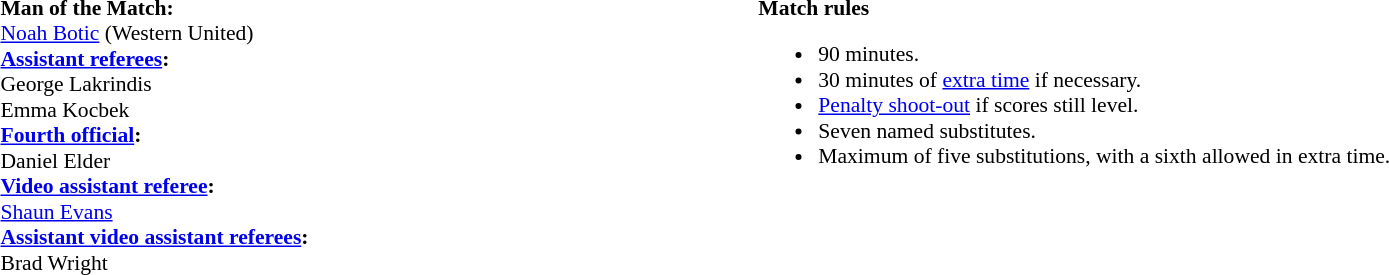<table width=100% style="font-size:90%">
<tr>
<td><br><strong>Man of the Match:</strong>
<br><a href='#'>Noah Botic</a> (Western United)<br><strong><a href='#'>Assistant referees</a>:</strong>
<br>George Lakrindis
<br>Emma Kocbek
<br><strong><a href='#'>Fourth official</a>:</strong>
<br>Daniel Elder
<br><strong><a href='#'>Video assistant referee</a>:</strong>
<br><a href='#'>Shaun Evans</a>
<br><strong><a href='#'>Assistant video assistant referees</a>:</strong>
<br>Brad Wright</td>
<td style="width:60%; vertical-align:top;"><br><strong>Match rules</strong><ul><li>90 minutes.</li><li>30 minutes of <a href='#'>extra time</a> if necessary.</li><li><a href='#'>Penalty shoot-out</a> if scores still level.</li><li>Seven named substitutes.</li><li>Maximum of five substitutions, with a sixth allowed in extra time.</li></ul></td>
</tr>
</table>
